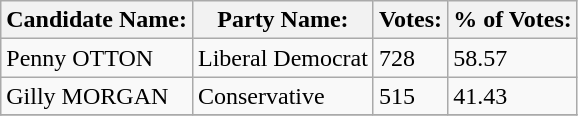<table class="wikitable">
<tr>
<th>Candidate Name:</th>
<th>Party Name:</th>
<th>Votes:</th>
<th>% of Votes:</th>
</tr>
<tr>
<td>Penny OTTON</td>
<td>Liberal Democrat</td>
<td>728</td>
<td>58.57</td>
</tr>
<tr>
<td>Gilly MORGAN</td>
<td>Conservative</td>
<td>515</td>
<td>41.43</td>
</tr>
<tr>
</tr>
</table>
